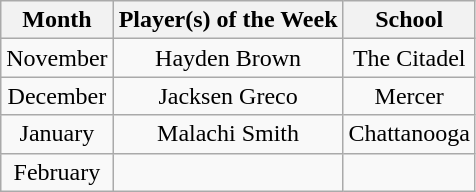<table class="wikitable" style="text-align:center">
<tr>
<th>Month</th>
<th>Player(s) of the Week</th>
<th>School</th>
</tr>
<tr>
<td>November</td>
<td>Hayden Brown</td>
<td>The Citadel</td>
</tr>
<tr>
<td>December</td>
<td>Jacksen Greco</td>
<td>Mercer</td>
</tr>
<tr>
<td>January</td>
<td>Malachi Smith</td>
<td>Chattanooga</td>
</tr>
<tr>
<td>February</td>
<td></td>
<td></td>
</tr>
</table>
